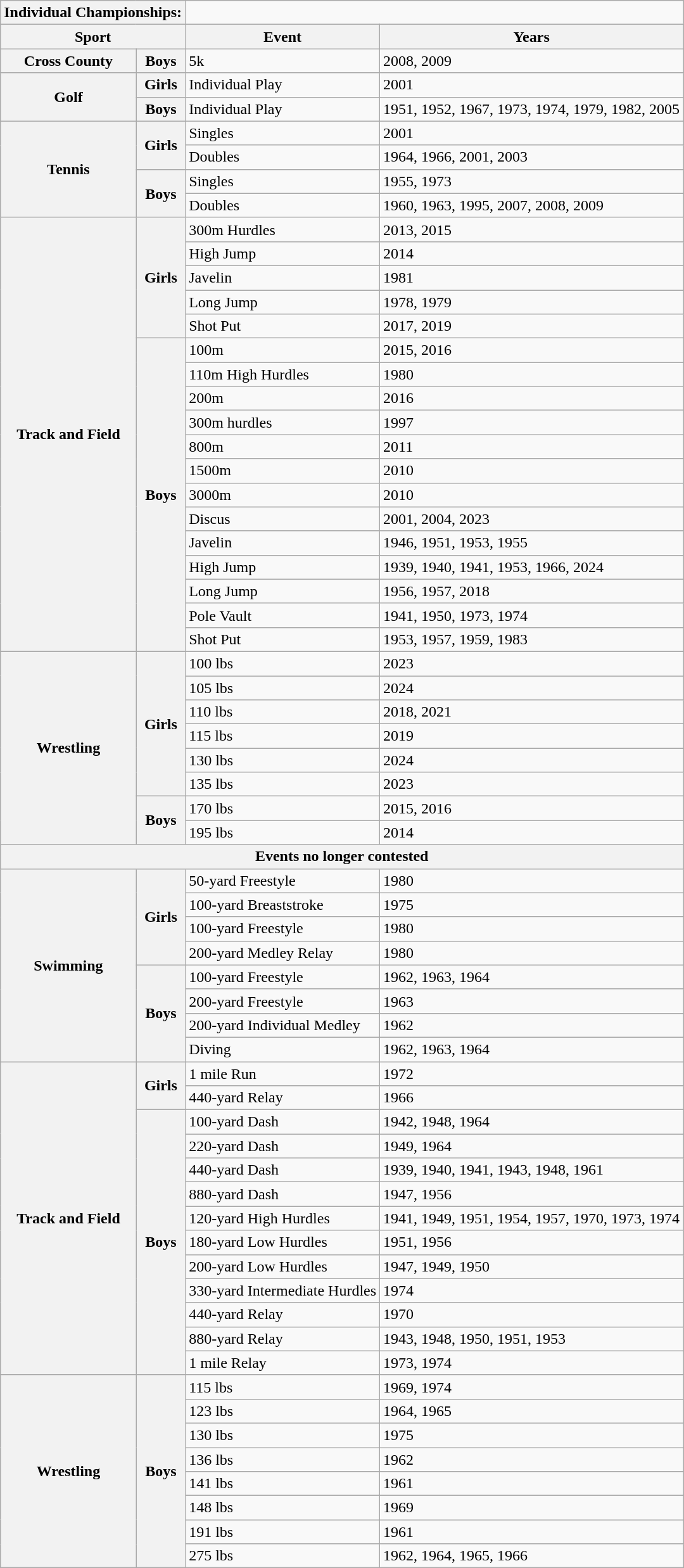<table role="presentation" class="wikitable mw-collapsible mw-collapsed">
<tr>
<th colspan="2"><strong>Individual Championships:</strong></th>
</tr>
<tr>
<th colspan="2" scope="col">Sport</th>
<th scope="col">Event</th>
<th scope="col">Years</th>
</tr>
<tr>
<th rowspan="1">Cross County</th>
<th>Boys</th>
<td>5k</td>
<td>2008, 2009</td>
</tr>
<tr>
<th rowspan="2">Golf</th>
<th>Girls</th>
<td>Individual Play</td>
<td>2001</td>
</tr>
<tr>
<th>Boys</th>
<td>Individual Play</td>
<td>1951, 1952, 1967, 1973, 1974, 1979, 1982, 2005</td>
</tr>
<tr>
<th rowspan="4">Tennis</th>
<th rowspan="2">Girls</th>
<td>Singles</td>
<td>2001</td>
</tr>
<tr>
<td>Doubles</td>
<td>1964, 1966, 2001, 2003</td>
</tr>
<tr>
<th rowspan="2">Boys</th>
<td>Singles</td>
<td>1955, 1973</td>
</tr>
<tr>
<td>Doubles</td>
<td>1960, 1963, 1995, 2007, 2008, 2009</td>
</tr>
<tr>
<th rowspan="18">Track and Field</th>
<th rowspan="5">Girls</th>
<td>300m Hurdles</td>
<td>2013, 2015</td>
</tr>
<tr>
<td>High Jump</td>
<td>2014</td>
</tr>
<tr>
<td>Javelin</td>
<td>1981</td>
</tr>
<tr>
<td>Long Jump</td>
<td>1978, 1979</td>
</tr>
<tr>
<td>Shot Put</td>
<td>2017, 2019</td>
</tr>
<tr>
<th rowspan="13">Boys</th>
<td>100m</td>
<td>2015, 2016</td>
</tr>
<tr>
<td>110m High Hurdles</td>
<td>1980</td>
</tr>
<tr>
<td>200m</td>
<td>2016</td>
</tr>
<tr>
<td>300m hurdles</td>
<td>1997</td>
</tr>
<tr>
<td>800m</td>
<td>2011</td>
</tr>
<tr>
<td>1500m</td>
<td>2010</td>
</tr>
<tr>
<td>3000m</td>
<td>2010</td>
</tr>
<tr>
<td>Discus</td>
<td>2001, 2004, 2023</td>
</tr>
<tr>
<td>Javelin</td>
<td>1946, 1951, 1953, 1955</td>
</tr>
<tr>
<td>High Jump</td>
<td>1939, 1940, 1941, 1953, 1966, 2024</td>
</tr>
<tr>
<td>Long Jump</td>
<td>1956, 1957, 2018</td>
</tr>
<tr>
<td>Pole Vault</td>
<td>1941, 1950, 1973, 1974</td>
</tr>
<tr>
<td>Shot Put</td>
<td>1953, 1957, 1959, 1983</td>
</tr>
<tr>
<th rowspan="8">Wrestling</th>
<th rowspan="6">Girls</th>
<td>100 lbs</td>
<td>2023</td>
</tr>
<tr>
<td>105 lbs</td>
<td>2024</td>
</tr>
<tr>
<td>110 lbs</td>
<td>2018, 2021</td>
</tr>
<tr>
<td>115 lbs</td>
<td>2019</td>
</tr>
<tr>
<td>130 lbs</td>
<td>2024</td>
</tr>
<tr>
<td>135 lbs</td>
<td>2023</td>
</tr>
<tr>
<th rowspan="2">Boys</th>
<td>170 lbs</td>
<td>2015, 2016</td>
</tr>
<tr>
<td>195 lbs</td>
<td>2014</td>
</tr>
<tr>
<th colspan="4">Events no longer contested</th>
</tr>
<tr>
<th rowspan="8">Swimming</th>
<th rowspan="4">Girls</th>
<td>50-yard Freestyle</td>
<td>1980</td>
</tr>
<tr>
<td>100-yard Breaststroke</td>
<td>1975</td>
</tr>
<tr>
<td>100-yard Freestyle</td>
<td>1980</td>
</tr>
<tr>
<td>200-yard Medley Relay</td>
<td>1980</td>
</tr>
<tr>
<th rowspan="4">Boys</th>
<td>100-yard Freestyle</td>
<td>1962, 1963, 1964</td>
</tr>
<tr>
<td>200-yard Freestyle</td>
<td>1963</td>
</tr>
<tr>
<td>200-yard Individual Medley</td>
<td>1962</td>
</tr>
<tr>
<td>Diving</td>
<td>1962, 1963, 1964</td>
</tr>
<tr>
<th rowspan="13">Track and Field</th>
<th rowspan="2">Girls</th>
<td>1 mile Run</td>
<td>1972</td>
</tr>
<tr>
<td>440-yard Relay</td>
<td>1966</td>
</tr>
<tr>
<th rowspan="11">Boys</th>
<td>100-yard Dash</td>
<td>1942, 1948, 1964</td>
</tr>
<tr>
<td>220-yard Dash</td>
<td>1949, 1964</td>
</tr>
<tr>
<td>440-yard Dash</td>
<td>1939, 1940, 1941, 1943, 1948, 1961</td>
</tr>
<tr>
<td>880-yard Dash</td>
<td>1947, 1956</td>
</tr>
<tr>
<td>120-yard High Hurdles</td>
<td>1941, 1949, 1951, 1954, 1957, 1970, 1973, 1974</td>
</tr>
<tr>
<td>180-yard Low Hurdles</td>
<td>1951, 1956</td>
</tr>
<tr>
<td>200-yard Low Hurdles</td>
<td>1947, 1949, 1950</td>
</tr>
<tr>
<td>330-yard Intermediate Hurdles</td>
<td>1974</td>
</tr>
<tr>
<td>440-yard Relay</td>
<td>1970</td>
</tr>
<tr>
<td>880-yard Relay</td>
<td>1943, 1948, 1950, 1951, 1953</td>
</tr>
<tr>
<td>1 mile Relay</td>
<td>1973, 1974</td>
</tr>
<tr>
<th rowspan="8">Wrestling</th>
<th rowspan="8">Boys</th>
<td>115 lbs</td>
<td>1969, 1974</td>
</tr>
<tr>
<td>123 lbs</td>
<td>1964, 1965</td>
</tr>
<tr>
<td>130 lbs</td>
<td>1975</td>
</tr>
<tr>
<td>136 lbs</td>
<td>1962</td>
</tr>
<tr>
<td>141 lbs</td>
<td>1961</td>
</tr>
<tr>
<td>148 lbs</td>
<td>1969</td>
</tr>
<tr>
<td>191 lbs</td>
<td>1961</td>
</tr>
<tr>
<td>275 lbs</td>
<td>1962, 1964, 1965, 1966</td>
</tr>
</table>
